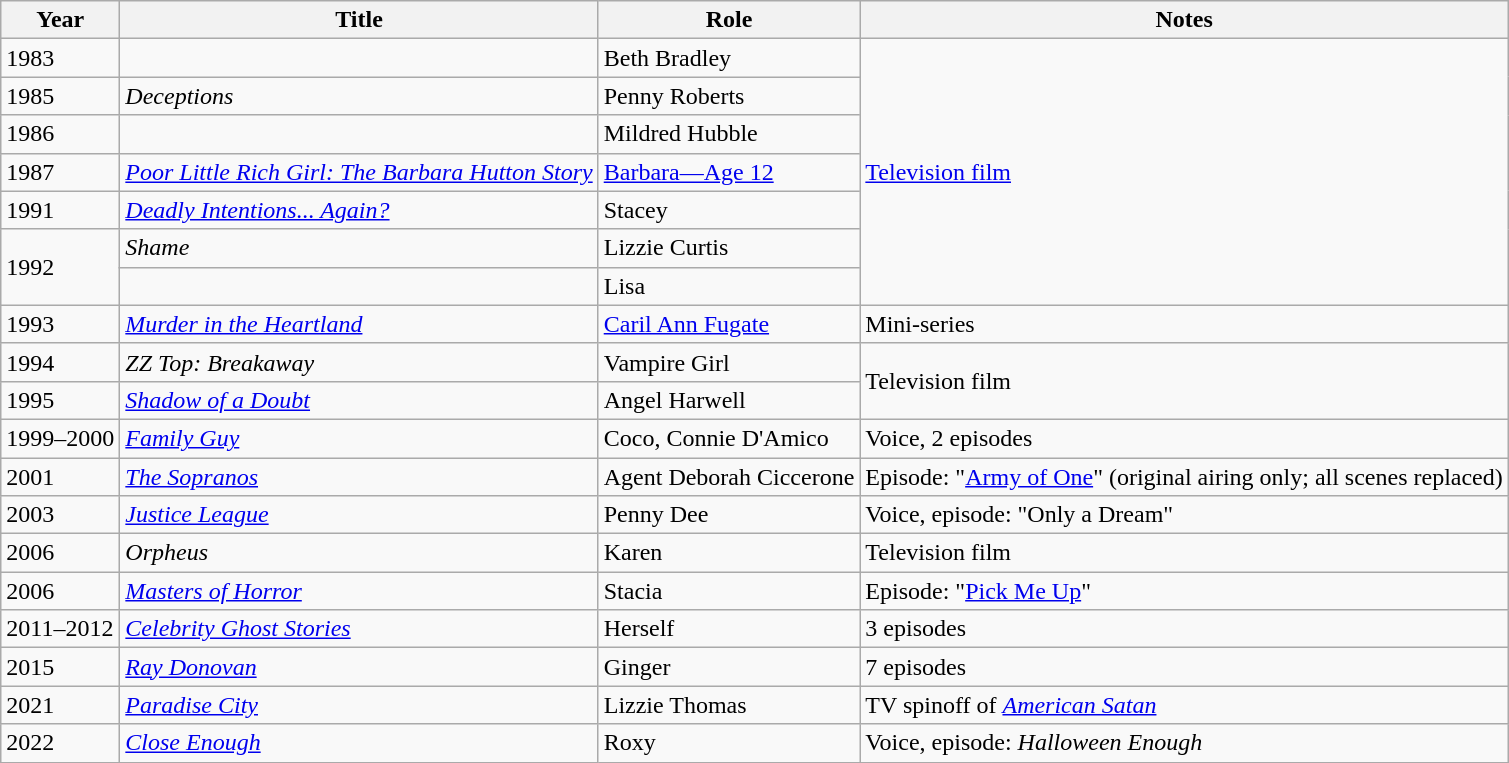<table class="wikitable sortable">
<tr>
<th>Year</th>
<th>Title</th>
<th>Role</th>
<th class="unsortable">Notes</th>
</tr>
<tr>
<td>1983</td>
<td><em></em></td>
<td>Beth Bradley</td>
<td rowspan="7"><a href='#'>Television film</a></td>
</tr>
<tr>
<td>1985</td>
<td><em>Deceptions</em></td>
<td>Penny Roberts</td>
</tr>
<tr>
<td>1986</td>
<td><em></em></td>
<td>Mildred Hubble</td>
</tr>
<tr>
<td>1987</td>
<td><em><a href='#'>Poor Little Rich Girl: The Barbara Hutton Story</a></em></td>
<td><a href='#'>Barbara—Age 12</a></td>
</tr>
<tr>
<td>1991</td>
<td><em><a href='#'>Deadly Intentions... Again?</a></em></td>
<td>Stacey</td>
</tr>
<tr>
<td rowspan="2">1992</td>
<td><em>Shame</em></td>
<td>Lizzie Curtis</td>
</tr>
<tr>
<td><em></em></td>
<td>Lisa</td>
</tr>
<tr>
<td>1993</td>
<td><em><a href='#'>Murder in the Heartland</a></em></td>
<td><a href='#'>Caril Ann Fugate</a></td>
<td>Mini-series</td>
</tr>
<tr>
<td>1994</td>
<td><em>ZZ Top: Breakaway</em></td>
<td>Vampire Girl</td>
<td rowspan="2">Television film</td>
</tr>
<tr>
<td>1995</td>
<td><em><a href='#'>Shadow of a Doubt</a></em></td>
<td>Angel Harwell</td>
</tr>
<tr>
<td>1999–2000</td>
<td><em><a href='#'>Family Guy</a></em></td>
<td>Coco, Connie D'Amico</td>
<td>Voice, 2 episodes</td>
</tr>
<tr>
<td>2001</td>
<td><em><a href='#'>The Sopranos</a></em></td>
<td>Agent Deborah Ciccerone</td>
<td>Episode: "<a href='#'>Army of One</a>" (original airing only; all scenes replaced)</td>
</tr>
<tr>
<td>2003</td>
<td><em><a href='#'>Justice League</a></em></td>
<td>Penny Dee</td>
<td>Voice, episode: "Only a Dream"</td>
</tr>
<tr>
<td>2006</td>
<td><em>Orpheus</em></td>
<td>Karen</td>
<td>Television film</td>
</tr>
<tr>
<td>2006</td>
<td><em><a href='#'>Masters of Horror</a></em></td>
<td>Stacia</td>
<td>Episode: "<a href='#'>Pick Me Up</a>"</td>
</tr>
<tr>
<td>2011–2012</td>
<td><em><a href='#'>Celebrity Ghost Stories</a></em></td>
<td>Herself</td>
<td>3 episodes</td>
</tr>
<tr>
<td>2015</td>
<td><em><a href='#'>Ray Donovan</a></em></td>
<td>Ginger</td>
<td>7 episodes</td>
</tr>
<tr>
<td>2021</td>
<td><em><a href='#'>Paradise City</a></em></td>
<td>Lizzie Thomas</td>
<td>TV spinoff of <em><a href='#'>American Satan</a></em></td>
</tr>
<tr>
<td>2022</td>
<td><em><a href='#'>Close Enough</a></em></td>
<td>Roxy</td>
<td>Voice, episode: <em>Halloween Enough</em></td>
</tr>
</table>
